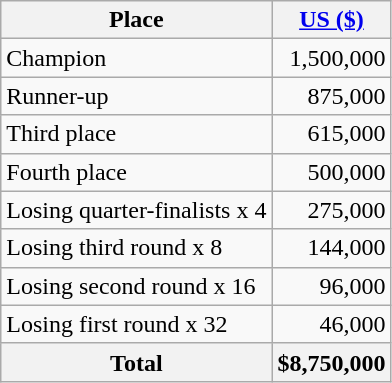<table class="wikitable">
<tr>
<th>Place</th>
<th><a href='#'>US ($)</a></th>
</tr>
<tr>
<td>Champion</td>
<td align=right>1,500,000</td>
</tr>
<tr>
<td>Runner-up</td>
<td align=right>875,000</td>
</tr>
<tr>
<td>Third place</td>
<td align=right>615,000</td>
</tr>
<tr>
<td>Fourth place</td>
<td align=right>500,000</td>
</tr>
<tr>
<td>Losing quarter-finalists x 4</td>
<td align=right>275,000</td>
</tr>
<tr>
<td>Losing third round x 8</td>
<td align=right>144,000</td>
</tr>
<tr>
<td>Losing second round x 16</td>
<td align=right>96,000</td>
</tr>
<tr>
<td>Losing first round x 32</td>
<td align=right>46,000</td>
</tr>
<tr>
<th>Total</th>
<th>$8,750,000</th>
</tr>
</table>
